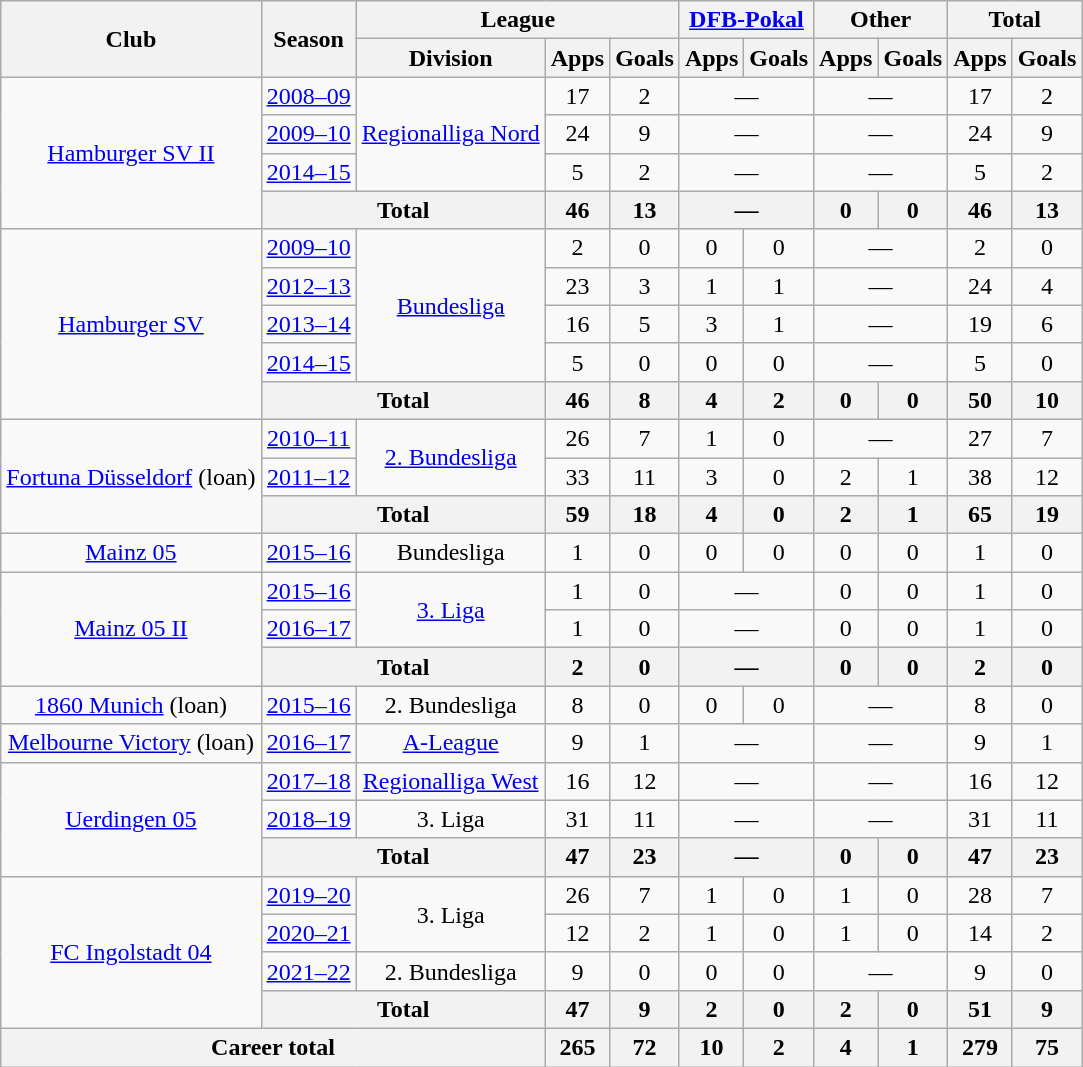<table class="wikitable" style="text-align:center">
<tr>
<th rowspan="2">Club</th>
<th rowspan="2">Season</th>
<th colspan="3">League</th>
<th colspan="2"><a href='#'>DFB-Pokal</a></th>
<th colspan="2">Other</th>
<th colspan="2">Total</th>
</tr>
<tr>
<th>Division</th>
<th>Apps</th>
<th>Goals</th>
<th>Apps</th>
<th>Goals</th>
<th>Apps</th>
<th>Goals</th>
<th>Apps</th>
<th>Goals</th>
</tr>
<tr>
<td rowspan="4"><a href='#'>Hamburger SV II</a></td>
<td><a href='#'>2008–09</a></td>
<td rowspan="3"><a href='#'>Regionalliga Nord</a></td>
<td>17</td>
<td>2</td>
<td colspan="2">—</td>
<td colspan="2">—</td>
<td>17</td>
<td>2</td>
</tr>
<tr>
<td><a href='#'>2009–10</a></td>
<td>24</td>
<td>9</td>
<td colspan="2">—</td>
<td colspan="2">—</td>
<td>24</td>
<td>9</td>
</tr>
<tr>
<td><a href='#'>2014–15</a></td>
<td>5</td>
<td>2</td>
<td colspan="2">—</td>
<td colspan="2">—</td>
<td>5</td>
<td>2</td>
</tr>
<tr>
<th colspan="2">Total</th>
<th>46</th>
<th>13</th>
<th colspan="2">—</th>
<th>0</th>
<th>0</th>
<th>46</th>
<th>13</th>
</tr>
<tr>
<td rowspan="5"><a href='#'>Hamburger SV</a></td>
<td><a href='#'>2009–10</a></td>
<td rowspan="4"><a href='#'>Bundesliga</a></td>
<td>2</td>
<td>0</td>
<td>0</td>
<td>0</td>
<td colspan="2">—</td>
<td>2</td>
<td>0</td>
</tr>
<tr>
<td><a href='#'>2012–13</a></td>
<td>23</td>
<td>3</td>
<td>1</td>
<td>1</td>
<td colspan="2">—</td>
<td>24</td>
<td>4</td>
</tr>
<tr>
<td><a href='#'>2013–14</a></td>
<td>16</td>
<td>5</td>
<td>3</td>
<td>1</td>
<td colspan="2">—</td>
<td>19</td>
<td>6</td>
</tr>
<tr>
<td><a href='#'>2014–15</a></td>
<td>5</td>
<td>0</td>
<td>0</td>
<td>0</td>
<td colspan="2">—</td>
<td>5</td>
<td>0</td>
</tr>
<tr>
<th colspan="2">Total</th>
<th>46</th>
<th>8</th>
<th>4</th>
<th>2</th>
<th>0</th>
<th>0</th>
<th>50</th>
<th>10</th>
</tr>
<tr>
<td rowspan="3"><a href='#'>Fortuna Düsseldorf</a> (loan)</td>
<td><a href='#'>2010–11</a></td>
<td rowspan="2"><a href='#'>2. Bundesliga</a></td>
<td>26</td>
<td>7</td>
<td>1</td>
<td>0</td>
<td colspan="2">—</td>
<td>27</td>
<td>7</td>
</tr>
<tr>
<td><a href='#'>2011–12</a></td>
<td>33</td>
<td>11</td>
<td>3</td>
<td>0</td>
<td>2</td>
<td>1</td>
<td>38</td>
<td>12</td>
</tr>
<tr>
<th colspan="2">Total</th>
<th>59</th>
<th>18</th>
<th>4</th>
<th>0</th>
<th>2</th>
<th>1</th>
<th>65</th>
<th>19</th>
</tr>
<tr>
<td><a href='#'>Mainz 05</a></td>
<td><a href='#'>2015–16</a></td>
<td>Bundesliga</td>
<td>1</td>
<td>0</td>
<td>0</td>
<td>0</td>
<td>0</td>
<td>0</td>
<td>1</td>
<td>0</td>
</tr>
<tr>
<td rowspan="3"><a href='#'>Mainz 05 II</a></td>
<td><a href='#'>2015–16</a></td>
<td rowspan="2"><a href='#'>3. Liga</a></td>
<td>1</td>
<td>0</td>
<td colspan="2">—</td>
<td>0</td>
<td>0</td>
<td>1</td>
<td>0</td>
</tr>
<tr>
<td><a href='#'>2016–17</a></td>
<td>1</td>
<td>0</td>
<td colspan="2">—</td>
<td>0</td>
<td>0</td>
<td>1</td>
<td>0</td>
</tr>
<tr>
<th colspan="2">Total</th>
<th>2</th>
<th>0</th>
<th colspan="2">—</th>
<th>0</th>
<th>0</th>
<th>2</th>
<th>0</th>
</tr>
<tr>
<td><a href='#'>1860 Munich</a> (loan)</td>
<td><a href='#'>2015–16</a></td>
<td>2. Bundesliga</td>
<td>8</td>
<td>0</td>
<td>0</td>
<td>0</td>
<td colspan="2">—</td>
<td>8</td>
<td>0</td>
</tr>
<tr>
<td><a href='#'>Melbourne Victory</a> (loan)</td>
<td><a href='#'>2016–17</a></td>
<td><a href='#'>A-League</a></td>
<td>9</td>
<td>1</td>
<td colspan="2">—</td>
<td colspan="2">—</td>
<td>9</td>
<td>1</td>
</tr>
<tr>
<td rowspan="3"><a href='#'>Uerdingen 05</a></td>
<td><a href='#'>2017–18</a></td>
<td><a href='#'>Regionalliga West</a></td>
<td>16</td>
<td>12</td>
<td colspan="2">—</td>
<td colspan="2">—</td>
<td>16</td>
<td>12</td>
</tr>
<tr>
<td><a href='#'>2018–19</a></td>
<td>3. Liga</td>
<td>31</td>
<td>11</td>
<td colspan="2">—</td>
<td colspan="2">—</td>
<td>31</td>
<td>11</td>
</tr>
<tr>
<th colspan="2">Total</th>
<th>47</th>
<th>23</th>
<th colspan="2">—</th>
<th>0</th>
<th>0</th>
<th>47</th>
<th>23</th>
</tr>
<tr>
<td rowspan="4"><a href='#'>FC Ingolstadt 04</a></td>
<td><a href='#'>2019–20</a></td>
<td rowspan="2">3. Liga</td>
<td>26</td>
<td>7</td>
<td>1</td>
<td>0</td>
<td>1</td>
<td>0</td>
<td>28</td>
<td>7</td>
</tr>
<tr>
<td><a href='#'>2020–21</a></td>
<td>12</td>
<td>2</td>
<td>1</td>
<td>0</td>
<td>1</td>
<td>0</td>
<td>14</td>
<td>2</td>
</tr>
<tr>
<td><a href='#'>2021–22</a></td>
<td>2. Bundesliga</td>
<td>9</td>
<td>0</td>
<td>0</td>
<td>0</td>
<td colspan="2">—</td>
<td>9</td>
<td>0</td>
</tr>
<tr>
<th colspan="2">Total</th>
<th>47</th>
<th>9</th>
<th>2</th>
<th>0</th>
<th>2</th>
<th>0</th>
<th>51</th>
<th>9</th>
</tr>
<tr>
<th colspan="3">Career total</th>
<th>265</th>
<th>72</th>
<th>10</th>
<th>2</th>
<th>4</th>
<th>1</th>
<th>279</th>
<th>75</th>
</tr>
</table>
